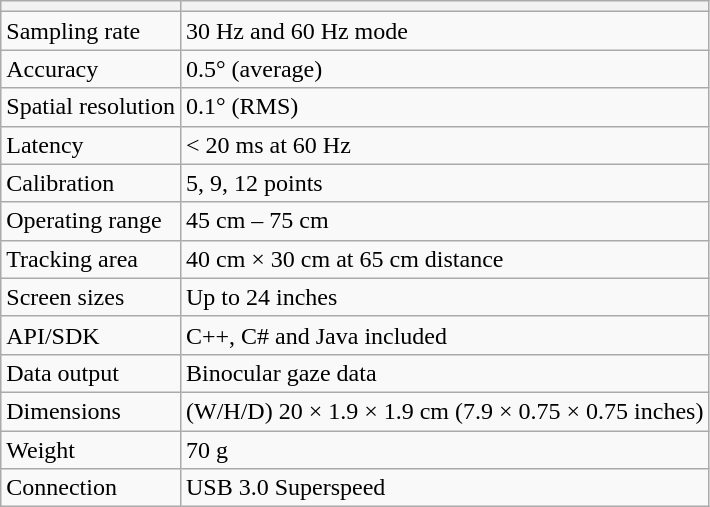<table class="wikitable">
<tr>
<th></th>
<th></th>
</tr>
<tr>
<td>Sampling rate</td>
<td>30 Hz and 60 Hz mode</td>
</tr>
<tr>
<td>Accuracy</td>
<td>0.5° (average)</td>
</tr>
<tr>
<td>Spatial resolution</td>
<td>0.1° (RMS)</td>
</tr>
<tr>
<td>Latency</td>
<td>< 20 ms at 60 Hz</td>
</tr>
<tr>
<td>Calibration</td>
<td>5, 9, 12 points</td>
</tr>
<tr>
<td>Operating range</td>
<td>45 cm – 75 cm</td>
</tr>
<tr>
<td>Tracking area</td>
<td>40 cm × 30 cm at 65 cm distance</td>
</tr>
<tr>
<td>Screen sizes</td>
<td>Up to 24 inches</td>
</tr>
<tr>
<td>API/SDK</td>
<td>C++, C# and Java included</td>
</tr>
<tr>
<td>Data output</td>
<td>Binocular gaze data</td>
</tr>
<tr>
<td>Dimensions</td>
<td>(W/H/D) 20 × 1.9 × 1.9 cm (7.9 × 0.75 × 0.75 inches)</td>
</tr>
<tr>
<td>Weight</td>
<td>70 g</td>
</tr>
<tr>
<td>Connection</td>
<td>USB 3.0 Superspeed</td>
</tr>
</table>
